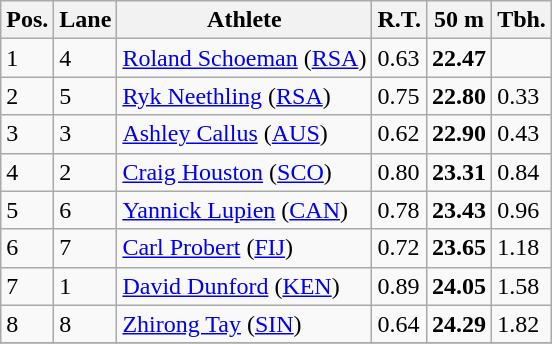<table class="wikitable">
<tr>
<th>Pos.</th>
<th>Lane</th>
<th>Athlete</th>
<th>R.T.</th>
<th>50 m</th>
<th>Tbh.</th>
</tr>
<tr>
<td>1</td>
<td>4</td>
<td> <a href='#'>Roland Schoeman</a> (<a href='#'>RSA</a>)</td>
<td>0.63</td>
<td><strong>22.47</strong></td>
<td> </td>
</tr>
<tr>
<td>2</td>
<td>5</td>
<td> <a href='#'>Ryk Neethling</a> (<a href='#'>RSA</a>)</td>
<td>0.75</td>
<td><strong>22.80</strong></td>
<td>0.33</td>
</tr>
<tr>
<td>3</td>
<td>3</td>
<td> <a href='#'>Ashley Callus</a> (<a href='#'>AUS</a>)</td>
<td>0.62</td>
<td><strong>22.90</strong></td>
<td>0.43</td>
</tr>
<tr>
<td>4</td>
<td>2</td>
<td> <a href='#'>Craig Houston</a> (<a href='#'>SCO</a>)</td>
<td>0.80</td>
<td><strong>23.31</strong></td>
<td>0.84</td>
</tr>
<tr>
<td>5</td>
<td>6</td>
<td> <a href='#'>Yannick Lupien</a> (<a href='#'>CAN</a>)</td>
<td>0.78</td>
<td><strong>23.43</strong></td>
<td>0.96</td>
</tr>
<tr>
<td>6</td>
<td>7</td>
<td> <a href='#'>Carl Probert</a> (<a href='#'>FIJ</a>)</td>
<td>0.72</td>
<td><strong>23.65</strong></td>
<td>1.18</td>
</tr>
<tr>
<td>7</td>
<td>1</td>
<td> <a href='#'>David Dunford</a> (<a href='#'>KEN</a>)</td>
<td>0.89</td>
<td><strong>24.05</strong></td>
<td>1.58</td>
</tr>
<tr>
<td>8</td>
<td>8</td>
<td> <a href='#'>Zhirong Tay</a> (<a href='#'>SIN</a>)</td>
<td>0.64</td>
<td><strong>24.29</strong></td>
<td>1.82</td>
</tr>
<tr>
</tr>
</table>
